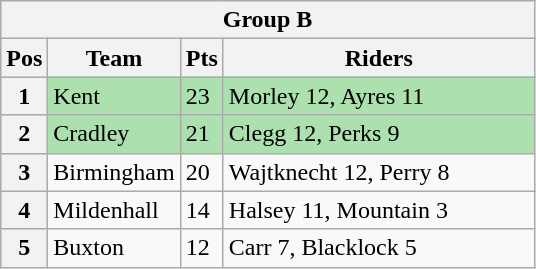<table class="wikitable">
<tr>
<th colspan="4">Group B</th>
</tr>
<tr>
<th width=20>Pos</th>
<th width=80>Team</th>
<th width=20>Pts</th>
<th width=200>Riders</th>
</tr>
<tr style="background:#ACE1AF;">
<th>1</th>
<td>Kent</td>
<td>23</td>
<td>Morley 12, Ayres 11</td>
</tr>
<tr style="background:#ACE1AF;">
<th>2</th>
<td>Cradley</td>
<td>21</td>
<td>Clegg 12, Perks 9</td>
</tr>
<tr>
<th>3</th>
<td>Birmingham</td>
<td>20</td>
<td>Wajtknecht 12, Perry 8</td>
</tr>
<tr>
<th>4</th>
<td>Mildenhall</td>
<td>14</td>
<td>Halsey 11, Mountain 3</td>
</tr>
<tr>
<th>5</th>
<td>Buxton</td>
<td>12</td>
<td>Carr 7, Blacklock 5</td>
</tr>
</table>
